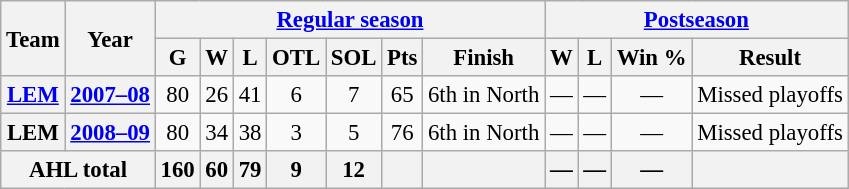<table class="wikitable" style="font-size:95%; text-align:center;">
<tr>
<th rowspan="2">Team</th>
<th rowspan="2">Year</th>
<th colspan="7"><a href='#'>Regular season</a></th>
<th colspan="4"><a href='#'>Postseason</a></th>
</tr>
<tr>
<th>G</th>
<th>W</th>
<th>L</th>
<th>OTL</th>
<th>SOL</th>
<th>Pts</th>
<th>Finish</th>
<th>W</th>
<th>L</th>
<th>Win %</th>
<th>Result</th>
</tr>
<tr>
<th><a href='#'>LEM</a></th>
<th><a href='#'>2007–08</a></th>
<td>80</td>
<td>26</td>
<td>41</td>
<td>6</td>
<td>7</td>
<td>65</td>
<td>6th in North</td>
<td>—</td>
<td>—</td>
<td>—</td>
<td>Missed playoffs</td>
</tr>
<tr>
<th>LEM</th>
<th><a href='#'>2008–09</a></th>
<td>80</td>
<td>34</td>
<td>38</td>
<td>3</td>
<td>5</td>
<td>76</td>
<td>6th in North</td>
<td>—</td>
<td>—</td>
<td>—</td>
<td>Missed playoffs</td>
</tr>
<tr>
<th colspan="2">AHL total</th>
<th>160</th>
<th>60</th>
<th>79</th>
<th>9</th>
<th>12</th>
<th> </th>
<th> </th>
<th>—</th>
<th>—</th>
<th>—</th>
<th> </th>
</tr>
</table>
